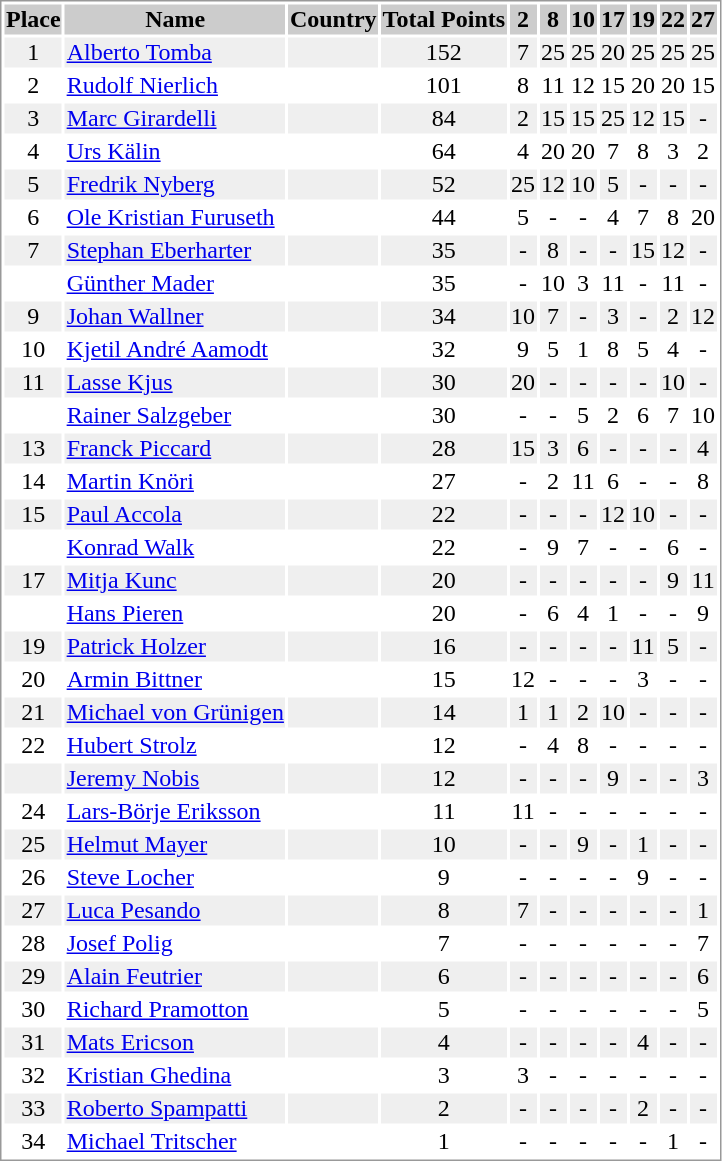<table border="0" style="border: 1px solid #999; background-color:#FFFFFF; text-align:center">
<tr align="center" bgcolor="#CCCCCC">
<th>Place</th>
<th>Name</th>
<th>Country</th>
<th>Total Points</th>
<th>2</th>
<th>8</th>
<th>10</th>
<th>17</th>
<th>19</th>
<th>22</th>
<th>27</th>
</tr>
<tr bgcolor="#EFEFEF">
<td>1</td>
<td align="left"><a href='#'>Alberto Tomba</a></td>
<td align="left"></td>
<td>152</td>
<td>7</td>
<td>25</td>
<td>25</td>
<td>20</td>
<td>25</td>
<td>25</td>
<td>25</td>
</tr>
<tr>
<td>2</td>
<td align="left"><a href='#'>Rudolf Nierlich</a></td>
<td align="left"></td>
<td>101</td>
<td>8</td>
<td>11</td>
<td>12</td>
<td>15</td>
<td>20</td>
<td>20</td>
<td>15</td>
</tr>
<tr bgcolor="#EFEFEF">
<td>3</td>
<td align="left"><a href='#'>Marc Girardelli</a></td>
<td align="left"></td>
<td>84</td>
<td>2</td>
<td>15</td>
<td>15</td>
<td>25</td>
<td>12</td>
<td>15</td>
<td>-</td>
</tr>
<tr>
<td>4</td>
<td align="left"><a href='#'>Urs Kälin</a></td>
<td align="left"></td>
<td>64</td>
<td>4</td>
<td>20</td>
<td>20</td>
<td>7</td>
<td>8</td>
<td>3</td>
<td>2</td>
</tr>
<tr bgcolor="#EFEFEF">
<td>5</td>
<td align="left"><a href='#'>Fredrik Nyberg</a></td>
<td align="left"></td>
<td>52</td>
<td>25</td>
<td>12</td>
<td>10</td>
<td>5</td>
<td>-</td>
<td>-</td>
<td>-</td>
</tr>
<tr>
<td>6</td>
<td align="left"><a href='#'>Ole Kristian Furuseth</a></td>
<td align="left"></td>
<td>44</td>
<td>5</td>
<td>-</td>
<td>-</td>
<td>4</td>
<td>7</td>
<td>8</td>
<td>20</td>
</tr>
<tr bgcolor="#EFEFEF">
<td>7</td>
<td align="left"><a href='#'>Stephan Eberharter</a></td>
<td align="left"></td>
<td>35</td>
<td>-</td>
<td>8</td>
<td>-</td>
<td>-</td>
<td>15</td>
<td>12</td>
<td>-</td>
</tr>
<tr>
<td></td>
<td align="left"><a href='#'>Günther Mader</a></td>
<td align="left"></td>
<td>35</td>
<td>-</td>
<td>10</td>
<td>3</td>
<td>11</td>
<td>-</td>
<td>11</td>
<td>-</td>
</tr>
<tr bgcolor="#EFEFEF">
<td>9</td>
<td align="left"><a href='#'>Johan Wallner</a></td>
<td align="left"></td>
<td>34</td>
<td>10</td>
<td>7</td>
<td>-</td>
<td>3</td>
<td>-</td>
<td>2</td>
<td>12</td>
</tr>
<tr>
<td>10</td>
<td align="left"><a href='#'>Kjetil André Aamodt</a></td>
<td align="left"></td>
<td>32</td>
<td>9</td>
<td>5</td>
<td>1</td>
<td>8</td>
<td>5</td>
<td>4</td>
<td>-</td>
</tr>
<tr bgcolor="#EFEFEF">
<td>11</td>
<td align="left"><a href='#'>Lasse Kjus</a></td>
<td align="left"></td>
<td>30</td>
<td>20</td>
<td>-</td>
<td>-</td>
<td>-</td>
<td>-</td>
<td>10</td>
<td>-</td>
</tr>
<tr>
<td></td>
<td align="left"><a href='#'>Rainer Salzgeber</a></td>
<td align="left"></td>
<td>30</td>
<td>-</td>
<td>-</td>
<td>5</td>
<td>2</td>
<td>6</td>
<td>7</td>
<td>10</td>
</tr>
<tr bgcolor="#EFEFEF">
<td>13</td>
<td align="left"><a href='#'>Franck Piccard</a></td>
<td align="left"></td>
<td>28</td>
<td>15</td>
<td>3</td>
<td>6</td>
<td>-</td>
<td>-</td>
<td>-</td>
<td>4</td>
</tr>
<tr>
<td>14</td>
<td align="left"><a href='#'>Martin Knöri</a></td>
<td align="left"></td>
<td>27</td>
<td>-</td>
<td>2</td>
<td>11</td>
<td>6</td>
<td>-</td>
<td>-</td>
<td>8</td>
</tr>
<tr bgcolor="#EFEFEF">
<td>15</td>
<td align="left"><a href='#'>Paul Accola</a></td>
<td align="left"></td>
<td>22</td>
<td>-</td>
<td>-</td>
<td>-</td>
<td>12</td>
<td>10</td>
<td>-</td>
<td>-</td>
</tr>
<tr>
<td></td>
<td align="left"><a href='#'>Konrad Walk</a></td>
<td align="left"></td>
<td>22</td>
<td>-</td>
<td>9</td>
<td>7</td>
<td>-</td>
<td>-</td>
<td>6</td>
<td>-</td>
</tr>
<tr bgcolor="#EFEFEF">
<td>17</td>
<td align="left"><a href='#'>Mitja Kunc</a></td>
<td align="left"></td>
<td>20</td>
<td>-</td>
<td>-</td>
<td>-</td>
<td>-</td>
<td>-</td>
<td>9</td>
<td>11</td>
</tr>
<tr>
<td></td>
<td align="left"><a href='#'>Hans Pieren</a></td>
<td align="left"></td>
<td>20</td>
<td>-</td>
<td>6</td>
<td>4</td>
<td>1</td>
<td>-</td>
<td>-</td>
<td>9</td>
</tr>
<tr bgcolor="#EFEFEF">
<td>19</td>
<td align="left"><a href='#'>Patrick Holzer</a></td>
<td align="left"></td>
<td>16</td>
<td>-</td>
<td>-</td>
<td>-</td>
<td>-</td>
<td>11</td>
<td>5</td>
<td>-</td>
</tr>
<tr>
<td>20</td>
<td align="left"><a href='#'>Armin Bittner</a></td>
<td align="left"></td>
<td>15</td>
<td>12</td>
<td>-</td>
<td>-</td>
<td>-</td>
<td>3</td>
<td>-</td>
<td>-</td>
</tr>
<tr bgcolor="#EFEFEF">
<td>21</td>
<td align="left"><a href='#'>Michael von Grünigen</a></td>
<td align="left"></td>
<td>14</td>
<td>1</td>
<td>1</td>
<td>2</td>
<td>10</td>
<td>-</td>
<td>-</td>
<td>-</td>
</tr>
<tr>
<td>22</td>
<td align="left"><a href='#'>Hubert Strolz</a></td>
<td align="left"></td>
<td>12</td>
<td>-</td>
<td>4</td>
<td>8</td>
<td>-</td>
<td>-</td>
<td>-</td>
<td>-</td>
</tr>
<tr bgcolor="#EFEFEF">
<td></td>
<td align="left"><a href='#'>Jeremy Nobis</a></td>
<td align="left"></td>
<td>12</td>
<td>-</td>
<td>-</td>
<td>-</td>
<td>9</td>
<td>-</td>
<td>-</td>
<td>3</td>
</tr>
<tr>
<td>24</td>
<td align="left"><a href='#'>Lars-Börje Eriksson</a></td>
<td align="left"></td>
<td>11</td>
<td>11</td>
<td>-</td>
<td>-</td>
<td>-</td>
<td>-</td>
<td>-</td>
<td>-</td>
</tr>
<tr bgcolor="#EFEFEF">
<td>25</td>
<td align="left"><a href='#'>Helmut Mayer</a></td>
<td align="left"></td>
<td>10</td>
<td>-</td>
<td>-</td>
<td>9</td>
<td>-</td>
<td>1</td>
<td>-</td>
<td>-</td>
</tr>
<tr>
<td>26</td>
<td align="left"><a href='#'>Steve Locher</a></td>
<td align="left"></td>
<td>9</td>
<td>-</td>
<td>-</td>
<td>-</td>
<td>-</td>
<td>9</td>
<td>-</td>
<td>-</td>
</tr>
<tr bgcolor="#EFEFEF">
<td>27</td>
<td align="left"><a href='#'>Luca Pesando</a></td>
<td align="left"></td>
<td>8</td>
<td>7</td>
<td>-</td>
<td>-</td>
<td>-</td>
<td>-</td>
<td>-</td>
<td>1</td>
</tr>
<tr>
<td>28</td>
<td align="left"><a href='#'>Josef Polig</a></td>
<td align="left"></td>
<td>7</td>
<td>-</td>
<td>-</td>
<td>-</td>
<td>-</td>
<td>-</td>
<td>-</td>
<td>7</td>
</tr>
<tr bgcolor="#EFEFEF">
<td>29</td>
<td align="left"><a href='#'>Alain Feutrier</a></td>
<td align="left"></td>
<td>6</td>
<td>-</td>
<td>-</td>
<td>-</td>
<td>-</td>
<td>-</td>
<td>-</td>
<td>6</td>
</tr>
<tr>
<td>30</td>
<td align="left"><a href='#'>Richard Pramotton</a></td>
<td align="left"></td>
<td>5</td>
<td>-</td>
<td>-</td>
<td>-</td>
<td>-</td>
<td>-</td>
<td>-</td>
<td>5</td>
</tr>
<tr bgcolor="#EFEFEF">
<td>31</td>
<td align="left"><a href='#'>Mats Ericson</a></td>
<td align="left"></td>
<td>4</td>
<td>-</td>
<td>-</td>
<td>-</td>
<td>-</td>
<td>4</td>
<td>-</td>
<td>-</td>
</tr>
<tr>
<td>32</td>
<td align="left"><a href='#'>Kristian Ghedina</a></td>
<td align="left"></td>
<td>3</td>
<td>3</td>
<td>-</td>
<td>-</td>
<td>-</td>
<td>-</td>
<td>-</td>
<td>-</td>
</tr>
<tr bgcolor="#EFEFEF">
<td>33</td>
<td align="left"><a href='#'>Roberto Spampatti</a></td>
<td align="left"></td>
<td>2</td>
<td>-</td>
<td>-</td>
<td>-</td>
<td>-</td>
<td>2</td>
<td>-</td>
<td>-</td>
</tr>
<tr>
<td>34</td>
<td align="left"><a href='#'>Michael Tritscher</a></td>
<td align="left"></td>
<td>1</td>
<td>-</td>
<td>-</td>
<td>-</td>
<td>-</td>
<td>-</td>
<td>1</td>
<td>-</td>
</tr>
</table>
